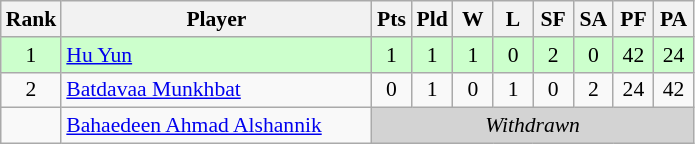<table class=wikitable style="text-align:center; font-size:90%">
<tr>
<th width="20">Rank</th>
<th width="200">Player</th>
<th width="20">Pts</th>
<th width="20">Pld</th>
<th width="20">W</th>
<th width="20">L</th>
<th width="20">SF</th>
<th width="20">SA</th>
<th width="20">PF</th>
<th width="20">PA</th>
</tr>
<tr bgcolor="#ccffcc">
<td>1</td>
<td style="text-align:left"> <a href='#'>Hu Yun</a></td>
<td>1</td>
<td>1</td>
<td>1</td>
<td>0</td>
<td>2</td>
<td>0</td>
<td>42</td>
<td>24</td>
</tr>
<tr>
<td>2</td>
<td style="text-align:left"> <a href='#'>Batdavaa Munkhbat</a></td>
<td>0</td>
<td>1</td>
<td>0</td>
<td>1</td>
<td>0</td>
<td>2</td>
<td>24</td>
<td>42</td>
</tr>
<tr>
<td></td>
<td style="text-align:left"> <a href='#'>Bahaedeen Ahmad Alshannik</a></td>
<td bgcolor="lightgray" colspan="8"><em>Withdrawn</em></td>
</tr>
</table>
